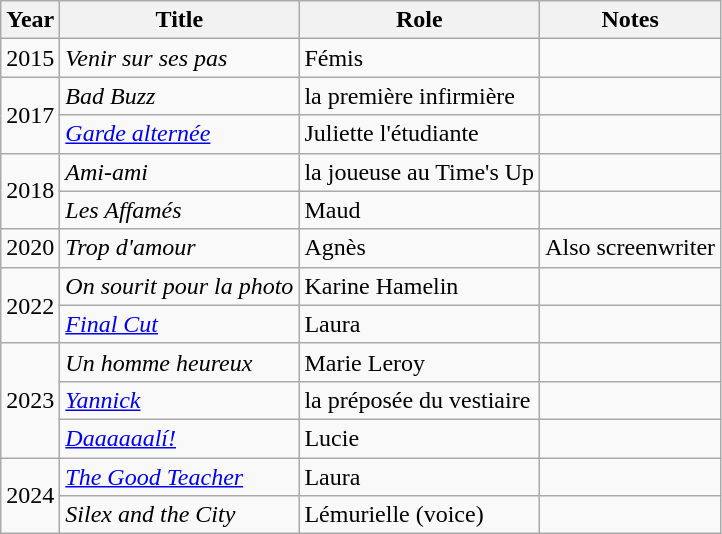<table class="wikitable sortable">
<tr>
<th>Year</th>
<th>Title</th>
<th>Role</th>
<th class="unsortable">Notes</th>
</tr>
<tr>
<td>2015</td>
<td><em>Venir sur ses pas</em></td>
<td>Fémis</td>
<td></td>
</tr>
<tr>
<td rowspan="2">2017</td>
<td><em>Bad Buzz</em></td>
<td>la première infirmière</td>
<td></td>
</tr>
<tr>
<td><em><a href='#'>Garde alternée</a></em></td>
<td>Juliette l'étudiante</td>
<td></td>
</tr>
<tr>
<td rowspan="2">2018</td>
<td><em>Ami-ami</em></td>
<td>la joueuse au Time's Up</td>
<td></td>
</tr>
<tr>
<td><em>Les Affamés</em></td>
<td>Maud</td>
<td></td>
</tr>
<tr>
<td>2020</td>
<td><em>Trop d'amour</em></td>
<td>Agnès</td>
<td>Also screenwriter</td>
</tr>
<tr>
<td rowspan="2">2022</td>
<td><em>On sourit pour la photo</em></td>
<td>Karine Hamelin</td>
<td></td>
</tr>
<tr>
<td><em><a href='#'>Final Cut</a></em></td>
<td>Laura</td>
<td></td>
</tr>
<tr>
<td rowspan="3">2023</td>
<td><em>Un homme heureux</em></td>
<td>Marie Leroy</td>
<td></td>
</tr>
<tr>
<td><em><a href='#'>Yannick</a></em></td>
<td>la préposée du vestiaire</td>
<td></td>
</tr>
<tr>
<td><em><a href='#'>Daaaaaalí!</a></em></td>
<td>Lucie</td>
<td></td>
</tr>
<tr>
<td rowspan="2">2024</td>
<td><em><a href='#'>The Good Teacher</a></em></td>
<td>Laura</td>
<td></td>
</tr>
<tr>
<td><em>Silex and the City</em></td>
<td>Lémurielle (voice)</td>
<td></td>
</tr>
</table>
